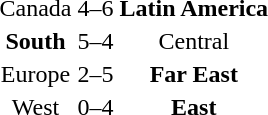<table>
<tr>
<td align=center>Canada</td>
<td align=center>4–6</td>
<td align=center><strong>Latin America</strong></td>
</tr>
<tr>
<td align=center><strong>South</strong></td>
<td align=center>5–4</td>
<td align=center>Central</td>
</tr>
<tr>
<td align=center>Europe</td>
<td align=center>2–5</td>
<td align=center><strong>Far East</strong></td>
</tr>
<tr>
<td align=center>West</td>
<td align=center>0–4</td>
<td align=center><strong>East</strong></td>
</tr>
</table>
